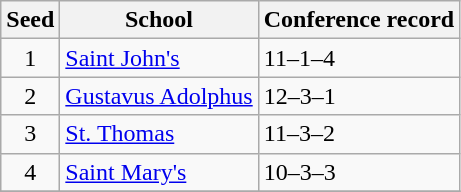<table class="wikitable">
<tr>
<th>Seed</th>
<th>School</th>
<th>Conference record</th>
</tr>
<tr>
<td align=center>1</td>
<td><a href='#'>Saint John's</a></td>
<td>11–1–4</td>
</tr>
<tr>
<td align=center>2</td>
<td><a href='#'>Gustavus Adolphus</a></td>
<td>12–3–1</td>
</tr>
<tr>
<td align=center>3</td>
<td><a href='#'>St. Thomas</a></td>
<td>11–3–2</td>
</tr>
<tr>
<td align=center>4</td>
<td><a href='#'>Saint Mary's</a></td>
<td>10–3–3</td>
</tr>
<tr>
</tr>
</table>
